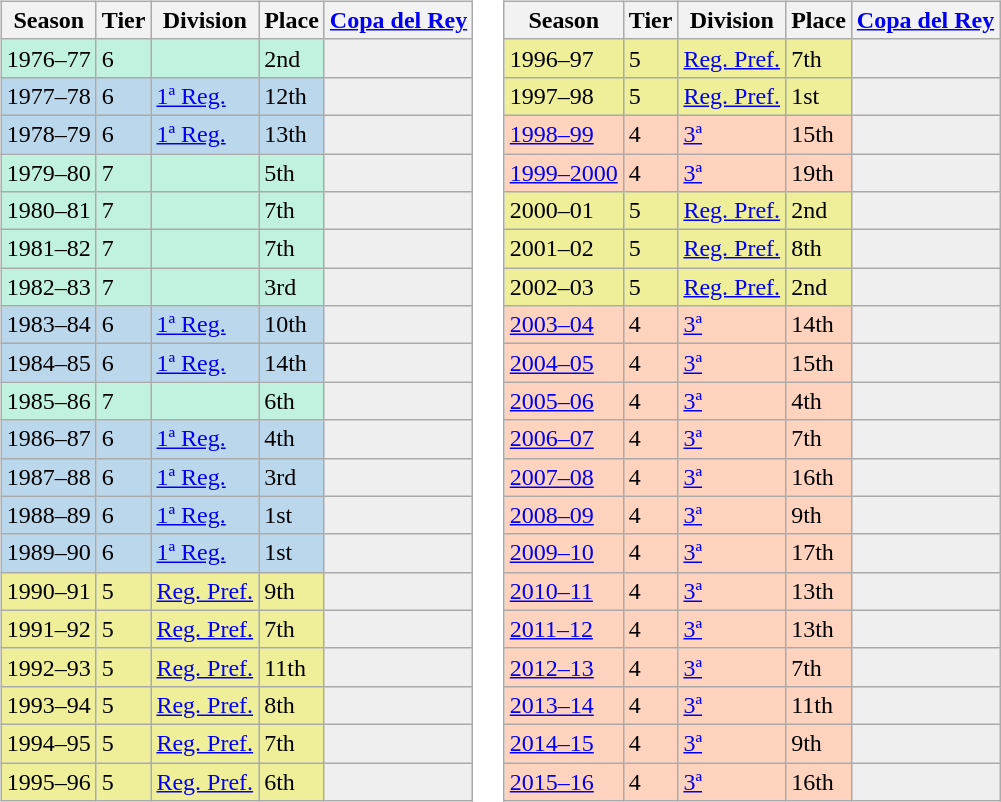<table>
<tr>
<td valign="top" width=0%><br><table class="wikitable">
<tr style="background:#f0f6fa;">
<th>Season</th>
<th>Tier</th>
<th>Division</th>
<th>Place</th>
<th><a href='#'>Copa del Rey</a></th>
</tr>
<tr>
<td style="background:#C0F2DF;">1976–77</td>
<td style="background:#C0F2DF;">6</td>
<td style="background:#C0F2DF;"></td>
<td style="background:#C0F2DF;">2nd</td>
<th style="background:#efefef;"></th>
</tr>
<tr>
<td style="background:#BBD7EC;">1977–78</td>
<td style="background:#BBD7EC;">6</td>
<td style="background:#BBD7EC;"><a href='#'>1ª Reg.</a></td>
<td style="background:#BBD7EC;">12th</td>
<th style="background:#efefef;"></th>
</tr>
<tr>
<td style="background:#BBD7EC;">1978–79</td>
<td style="background:#BBD7EC;">6</td>
<td style="background:#BBD7EC;"><a href='#'>1ª Reg.</a></td>
<td style="background:#BBD7EC;">13th</td>
<th style="background:#efefef;"></th>
</tr>
<tr>
<td style="background:#C0F2DF;">1979–80</td>
<td style="background:#C0F2DF;">7</td>
<td style="background:#C0F2DF;"></td>
<td style="background:#C0F2DF;">5th</td>
<th style="background:#efefef;"></th>
</tr>
<tr>
<td style="background:#C0F2DF;">1980–81</td>
<td style="background:#C0F2DF;">7</td>
<td style="background:#C0F2DF;"></td>
<td style="background:#C0F2DF;">7th</td>
<th style="background:#efefef;"></th>
</tr>
<tr>
<td style="background:#C0F2DF;">1981–82</td>
<td style="background:#C0F2DF;">7</td>
<td style="background:#C0F2DF;"></td>
<td style="background:#C0F2DF;">7th</td>
<th style="background:#efefef;"></th>
</tr>
<tr>
<td style="background:#C0F2DF;">1982–83</td>
<td style="background:#C0F2DF;">7</td>
<td style="background:#C0F2DF;"></td>
<td style="background:#C0F2DF;">3rd</td>
<th style="background:#efefef;"></th>
</tr>
<tr>
<td style="background:#BBD7EC;">1983–84</td>
<td style="background:#BBD7EC;">6</td>
<td style="background:#BBD7EC;"><a href='#'>1ª Reg.</a></td>
<td style="background:#BBD7EC;">10th</td>
<th style="background:#efefef;"></th>
</tr>
<tr>
<td style="background:#BBD7EC;">1984–85</td>
<td style="background:#BBD7EC;">6</td>
<td style="background:#BBD7EC;"><a href='#'>1ª Reg.</a></td>
<td style="background:#BBD7EC;">14th</td>
<th style="background:#efefef;"></th>
</tr>
<tr>
<td style="background:#C0F2DF;">1985–86</td>
<td style="background:#C0F2DF;">7</td>
<td style="background:#C0F2DF;"></td>
<td style="background:#C0F2DF;">6th</td>
<th style="background:#efefef;"></th>
</tr>
<tr>
<td style="background:#BBD7EC;">1986–87</td>
<td style="background:#BBD7EC;">6</td>
<td style="background:#BBD7EC;"><a href='#'>1ª Reg.</a></td>
<td style="background:#BBD7EC;">4th</td>
<th style="background:#efefef;"></th>
</tr>
<tr>
<td style="background:#BBD7EC;">1987–88</td>
<td style="background:#BBD7EC;">6</td>
<td style="background:#BBD7EC;"><a href='#'>1ª Reg.</a></td>
<td style="background:#BBD7EC;">3rd</td>
<th style="background:#efefef;"></th>
</tr>
<tr>
<td style="background:#BBD7EC;">1988–89</td>
<td style="background:#BBD7EC;">6</td>
<td style="background:#BBD7EC;"><a href='#'>1ª Reg.</a></td>
<td style="background:#BBD7EC;">1st</td>
<th style="background:#efefef;"></th>
</tr>
<tr>
<td style="background:#BBD7EC;">1989–90</td>
<td style="background:#BBD7EC;">6</td>
<td style="background:#BBD7EC;"><a href='#'>1ª Reg.</a></td>
<td style="background:#BBD7EC;">1st</td>
<th style="background:#efefef;"></th>
</tr>
<tr>
<td style="background:#EFEF99;">1990–91</td>
<td style="background:#EFEF99;">5</td>
<td style="background:#EFEF99;"><a href='#'>Reg. Pref.</a></td>
<td style="background:#EFEF99;">9th</td>
<th style="background:#efefef;"></th>
</tr>
<tr>
<td style="background:#EFEF99;">1991–92</td>
<td style="background:#EFEF99;">5</td>
<td style="background:#EFEF99;"><a href='#'>Reg. Pref.</a></td>
<td style="background:#EFEF99;">7th</td>
<th style="background:#efefef;"></th>
</tr>
<tr>
<td style="background:#EFEF99;">1992–93</td>
<td style="background:#EFEF99;">5</td>
<td style="background:#EFEF99;"><a href='#'>Reg. Pref.</a></td>
<td style="background:#EFEF99;">11th</td>
<th style="background:#efefef;"></th>
</tr>
<tr>
<td style="background:#EFEF99;">1993–94</td>
<td style="background:#EFEF99;">5</td>
<td style="background:#EFEF99;"><a href='#'>Reg. Pref.</a></td>
<td style="background:#EFEF99;">8th</td>
<th style="background:#efefef;"></th>
</tr>
<tr>
<td style="background:#EFEF99;">1994–95</td>
<td style="background:#EFEF99;">5</td>
<td style="background:#EFEF99;"><a href='#'>Reg. Pref.</a></td>
<td style="background:#EFEF99;">7th</td>
<th style="background:#efefef;"></th>
</tr>
<tr>
<td style="background:#EFEF99;">1995–96</td>
<td style="background:#EFEF99;">5</td>
<td style="background:#EFEF99;"><a href='#'>Reg. Pref.</a></td>
<td style="background:#EFEF99;">6th</td>
<th style="background:#efefef;"></th>
</tr>
</table>
</td>
<td valign="top" width=0%><br><table class="wikitable">
<tr style="background:#f0f6fa;">
<th>Season</th>
<th>Tier</th>
<th>Division</th>
<th>Place</th>
<th><a href='#'>Copa del Rey</a></th>
</tr>
<tr>
<td style="background:#EFEF99;">1996–97</td>
<td style="background:#EFEF99;">5</td>
<td style="background:#EFEF99;"><a href='#'>Reg. Pref.</a></td>
<td style="background:#EFEF99;">7th</td>
<th style="background:#efefef;"></th>
</tr>
<tr>
<td style="background:#EFEF99;">1997–98</td>
<td style="background:#EFEF99;">5</td>
<td style="background:#EFEF99;"><a href='#'>Reg. Pref.</a></td>
<td style="background:#EFEF99;">1st</td>
<th style="background:#efefef;"></th>
</tr>
<tr>
<td style="background:#FFD3BD;"><a href='#'>1998–99</a></td>
<td style="background:#FFD3BD;">4</td>
<td style="background:#FFD3BD;"><a href='#'>3ª</a></td>
<td style="background:#FFD3BD;">15th</td>
<th style="background:#efefef;"></th>
</tr>
<tr>
<td style="background:#FFD3BD;"><a href='#'>1999–2000</a></td>
<td style="background:#FFD3BD;">4</td>
<td style="background:#FFD3BD;"><a href='#'>3ª</a></td>
<td style="background:#FFD3BD;">19th</td>
<th style="background:#efefef;"></th>
</tr>
<tr>
<td style="background:#EFEF99;">2000–01</td>
<td style="background:#EFEF99;">5</td>
<td style="background:#EFEF99;"><a href='#'>Reg. Pref.</a></td>
<td style="background:#EFEF99;">2nd</td>
<th style="background:#efefef;"></th>
</tr>
<tr>
<td style="background:#EFEF99;">2001–02</td>
<td style="background:#EFEF99;">5</td>
<td style="background:#EFEF99;"><a href='#'>Reg. Pref.</a></td>
<td style="background:#EFEF99;">8th</td>
<th style="background:#efefef;"></th>
</tr>
<tr>
<td style="background:#EFEF99;">2002–03</td>
<td style="background:#EFEF99;">5</td>
<td style="background:#EFEF99;"><a href='#'>Reg. Pref.</a></td>
<td style="background:#EFEF99;">2nd</td>
<th style="background:#efefef;"></th>
</tr>
<tr>
<td style="background:#FFD3BD;"><a href='#'>2003–04</a></td>
<td style="background:#FFD3BD;">4</td>
<td style="background:#FFD3BD;"><a href='#'>3ª</a></td>
<td style="background:#FFD3BD;">14th</td>
<th style="background:#efefef;"></th>
</tr>
<tr>
<td style="background:#FFD3BD;"><a href='#'>2004–05</a></td>
<td style="background:#FFD3BD;">4</td>
<td style="background:#FFD3BD;"><a href='#'>3ª</a></td>
<td style="background:#FFD3BD;">15th</td>
<th style="background:#efefef;"></th>
</tr>
<tr>
<td style="background:#FFD3BD;"><a href='#'>2005–06</a></td>
<td style="background:#FFD3BD;">4</td>
<td style="background:#FFD3BD;"><a href='#'>3ª</a></td>
<td style="background:#FFD3BD;">4th</td>
<th style="background:#efefef;"></th>
</tr>
<tr>
<td style="background:#FFD3BD;"><a href='#'>2006–07</a></td>
<td style="background:#FFD3BD;">4</td>
<td style="background:#FFD3BD;"><a href='#'>3ª</a></td>
<td style="background:#FFD3BD;">7th</td>
<th style="background:#efefef;"></th>
</tr>
<tr>
<td style="background:#FFD3BD;"><a href='#'>2007–08</a></td>
<td style="background:#FFD3BD;">4</td>
<td style="background:#FFD3BD;"><a href='#'>3ª</a></td>
<td style="background:#FFD3BD;">16th</td>
<th style="background:#efefef;"></th>
</tr>
<tr>
<td style="background:#FFD3BD;"><a href='#'>2008–09</a></td>
<td style="background:#FFD3BD;">4</td>
<td style="background:#FFD3BD;"><a href='#'>3ª</a></td>
<td style="background:#FFD3BD;">9th</td>
<td style="background:#efefef;"></td>
</tr>
<tr>
<td style="background:#FFD3BD;"><a href='#'>2009–10</a></td>
<td style="background:#FFD3BD;">4</td>
<td style="background:#FFD3BD;"><a href='#'>3ª</a></td>
<td style="background:#FFD3BD;">17th</td>
<td style="background:#efefef;"></td>
</tr>
<tr>
<td style="background:#FFD3BD;"><a href='#'>2010–11</a></td>
<td style="background:#FFD3BD;">4</td>
<td style="background:#FFD3BD;"><a href='#'>3ª</a></td>
<td style="background:#FFD3BD;">13th</td>
<td style="background:#efefef;"></td>
</tr>
<tr>
<td style="background:#FFD3BD;"><a href='#'>2011–12</a></td>
<td style="background:#FFD3BD;">4</td>
<td style="background:#FFD3BD;"><a href='#'>3ª</a></td>
<td style="background:#FFD3BD;">13th</td>
<td style="background:#efefef;"></td>
</tr>
<tr>
<td style="background:#FFD3BD;"><a href='#'>2012–13</a></td>
<td style="background:#FFD3BD;">4</td>
<td style="background:#FFD3BD;"><a href='#'>3ª</a></td>
<td style="background:#FFD3BD;">7th</td>
<td style="background:#efefef;"></td>
</tr>
<tr>
<td style="background:#FFD3BD;"><a href='#'>2013–14</a></td>
<td style="background:#FFD3BD;">4</td>
<td style="background:#FFD3BD;"><a href='#'>3ª</a></td>
<td style="background:#FFD3BD;">11th</td>
<td style="background:#efefef;"></td>
</tr>
<tr>
<td style="background:#FFD3BD;"><a href='#'>2014–15</a></td>
<td style="background:#FFD3BD;">4</td>
<td style="background:#FFD3BD;"><a href='#'>3ª</a></td>
<td style="background:#FFD3BD;">9th</td>
<td style="background:#efefef;"></td>
</tr>
<tr>
<td style="background:#FFD3BD;"><a href='#'>2015–16</a></td>
<td style="background:#FFD3BD;">4</td>
<td style="background:#FFD3BD;"><a href='#'>3ª</a></td>
<td style="background:#FFD3BD;">16th</td>
<td style="background:#efefef;"></td>
</tr>
</table>
</td>
</tr>
</table>
